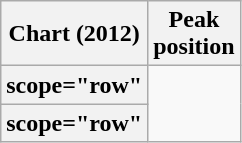<table class="wikitable sortable plainrowheaders" style="text-align:center">
<tr>
<th scope="col">Chart (2012)</th>
<th scope="col">Peak<br>position</th>
</tr>
<tr>
<th>scope="row"</th>
</tr>
<tr>
<th>scope="row"</th>
</tr>
</table>
